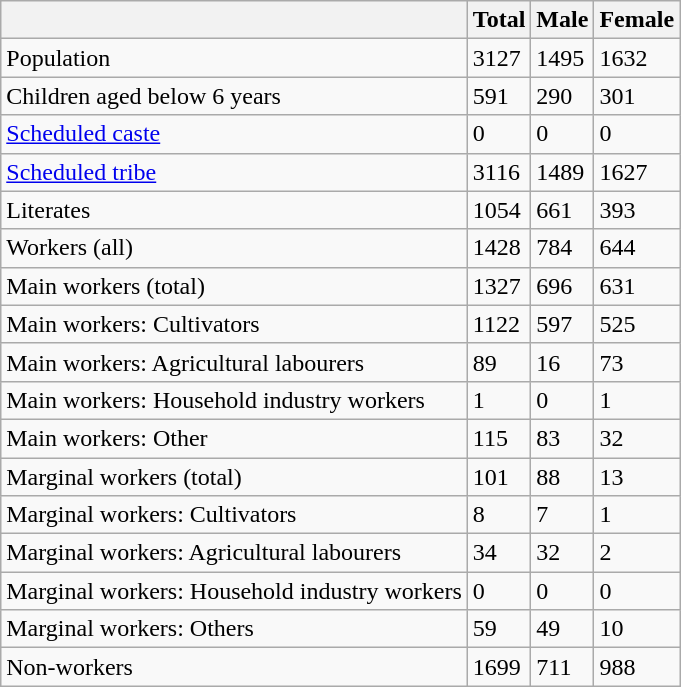<table class="wikitable sortable">
<tr>
<th></th>
<th>Total</th>
<th>Male</th>
<th>Female</th>
</tr>
<tr>
<td>Population</td>
<td>3127</td>
<td>1495</td>
<td>1632</td>
</tr>
<tr>
<td>Children aged below 6 years</td>
<td>591</td>
<td>290</td>
<td>301</td>
</tr>
<tr>
<td><a href='#'>Scheduled caste</a></td>
<td>0</td>
<td>0</td>
<td>0</td>
</tr>
<tr>
<td><a href='#'>Scheduled tribe</a></td>
<td>3116</td>
<td>1489</td>
<td>1627</td>
</tr>
<tr>
<td>Literates</td>
<td>1054</td>
<td>661</td>
<td>393</td>
</tr>
<tr>
<td>Workers (all)</td>
<td>1428</td>
<td>784</td>
<td>644</td>
</tr>
<tr>
<td>Main workers (total)</td>
<td>1327</td>
<td>696</td>
<td>631</td>
</tr>
<tr>
<td>Main workers: Cultivators</td>
<td>1122</td>
<td>597</td>
<td>525</td>
</tr>
<tr>
<td>Main workers: Agricultural labourers</td>
<td>89</td>
<td>16</td>
<td>73</td>
</tr>
<tr>
<td>Main workers: Household industry workers</td>
<td>1</td>
<td>0</td>
<td>1</td>
</tr>
<tr>
<td>Main workers: Other</td>
<td>115</td>
<td>83</td>
<td>32</td>
</tr>
<tr>
<td>Marginal workers (total)</td>
<td>101</td>
<td>88</td>
<td>13</td>
</tr>
<tr>
<td>Marginal workers: Cultivators</td>
<td>8</td>
<td>7</td>
<td>1</td>
</tr>
<tr>
<td>Marginal workers: Agricultural labourers</td>
<td>34</td>
<td>32</td>
<td>2</td>
</tr>
<tr>
<td>Marginal workers: Household industry workers</td>
<td>0</td>
<td>0</td>
<td>0</td>
</tr>
<tr>
<td>Marginal workers: Others</td>
<td>59</td>
<td>49</td>
<td>10</td>
</tr>
<tr>
<td>Non-workers</td>
<td>1699</td>
<td>711</td>
<td>988</td>
</tr>
</table>
